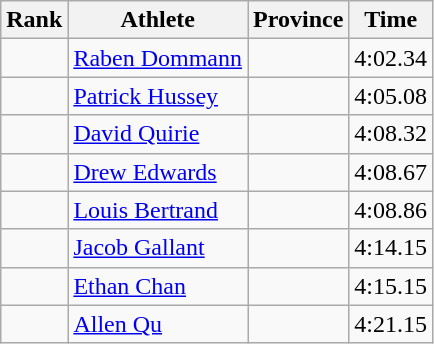<table class="wikitable sortable" style="text-align:center">
<tr>
<th>Rank</th>
<th>Athlete</th>
<th>Province</th>
<th>Time</th>
</tr>
<tr>
<td></td>
<td align=left><a href='#'>Raben Dommann</a></td>
<td style="text-align:left;"></td>
<td>4:02.34</td>
</tr>
<tr>
<td></td>
<td align=left><a href='#'>Patrick Hussey</a></td>
<td style="text-align:left;"></td>
<td>4:05.08</td>
</tr>
<tr>
<td></td>
<td align=left><a href='#'>David Quirie</a></td>
<td style="text-align:left;"></td>
<td>4:08.32</td>
</tr>
<tr>
<td></td>
<td align=left><a href='#'>Drew Edwards</a></td>
<td style="text-align:left;"></td>
<td>4:08.67</td>
</tr>
<tr>
<td></td>
<td align=left><a href='#'>Louis Bertrand</a></td>
<td style="text-align:left;"></td>
<td>4:08.86</td>
</tr>
<tr>
<td></td>
<td align=left><a href='#'>Jacob Gallant</a></td>
<td style="text-align:left;"></td>
<td>4:14.15</td>
</tr>
<tr>
<td></td>
<td align=left><a href='#'>Ethan Chan</a></td>
<td style="text-align:left;"></td>
<td>4:15.15</td>
</tr>
<tr>
<td></td>
<td align=left><a href='#'>Allen Qu</a></td>
<td style="text-align:left;"></td>
<td>4:21.15</td>
</tr>
</table>
